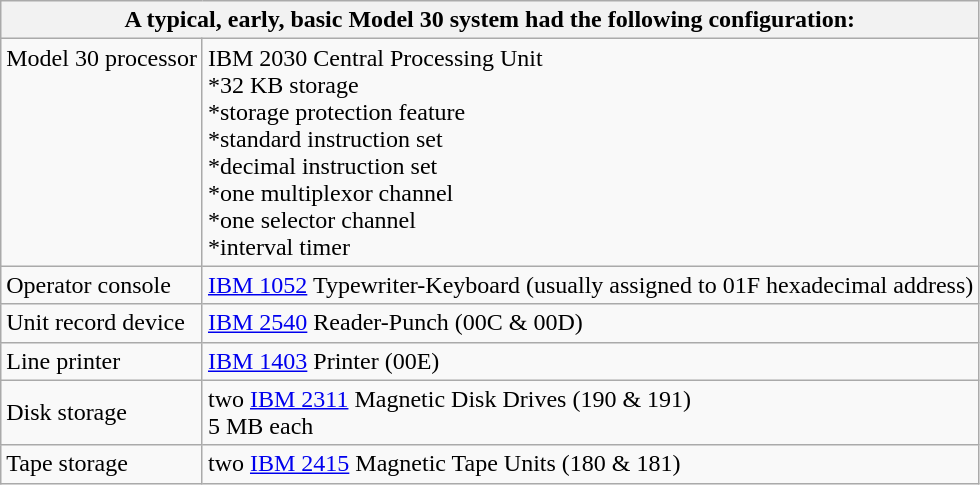<table class="wikitable">
<tr>
<th colspan="2">A typical, early, basic Model 30 system had the following configuration:</th>
</tr>
<tr>
<td style="vertical-align: top;">Model 30 processor</td>
<td>IBM 2030 Central Processing Unit<br>*32 KB storage<br>*storage protection feature<br>*standard instruction set<br>*decimal instruction set<br>*one multiplexor channel<br>*one selector channel<br>*interval timer</td>
</tr>
<tr>
<td>Operator console</td>
<td><a href='#'>IBM 1052</a> Typewriter-Keyboard (usually assigned to 01F hexadecimal address)</td>
</tr>
<tr>
<td>Unit record device</td>
<td><a href='#'>IBM 2540</a> Reader-Punch (00C & 00D)</td>
</tr>
<tr>
<td>Line printer</td>
<td><a href='#'>IBM 1403</a> Printer (00E)</td>
</tr>
<tr>
<td>Disk storage</td>
<td>two <a href='#'>IBM 2311</a> Magnetic Disk Drives (190 & 191)<br>5 MB each</td>
</tr>
<tr>
<td>Tape storage</td>
<td>two <a href='#'>IBM 2415</a> Magnetic Tape Units (180 & 181)</td>
</tr>
</table>
